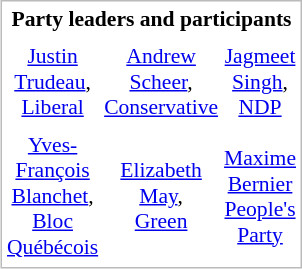<table style="border: solid 1px #bbb; margin: 0 0 0 1.4em; float:right; font-size:90%; text-align:center">
<tr>
<th colspan="3">Party leaders and participants</th>
</tr>
<tr>
<td width="10em"></td>
<td width="10em"></td>
<td width="10em"></td>
</tr>
<tr>
<td><a href='#'>Justin Trudeau</a>,<br><a href='#'>Liberal</a></td>
<td><a href='#'>Andrew Scheer</a>,<br><a href='#'>Conservative</a></td>
<td><a href='#'>Jagmeet Singh</a>,<br><a href='#'>NDP</a></td>
</tr>
<tr>
<td></td>
<td></td>
<td></td>
</tr>
<tr>
<td><a href='#'>Yves-François Blanchet</a>,<br><a href='#'>Bloc Québécois</a></td>
<td><a href='#'>Elizabeth May</a>,<br><a href='#'>Green</a></td>
<td><a href='#'>Maxime Bernier</a><br><a href='#'>People's Party</a></td>
</tr>
<tr>
</tr>
</table>
